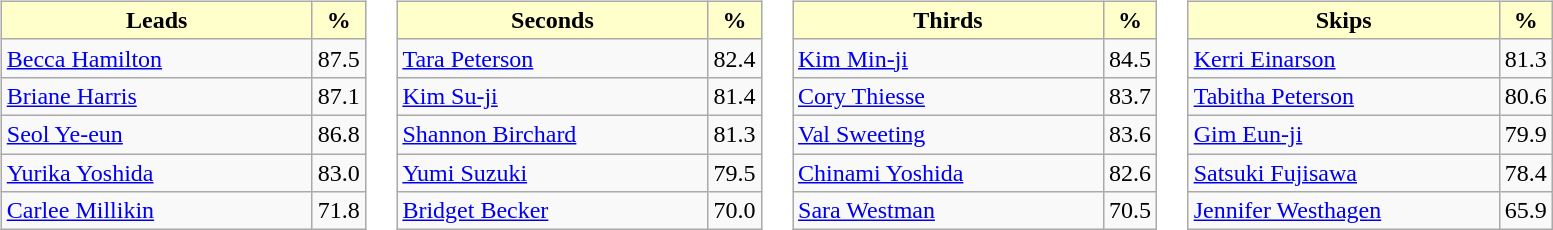<table>
<tr>
<td valign=top><br><table class="wikitable">
<tr>
<th style="background:#ffc; width:200px;">Leads</th>
<th style="background:#ffc;">%</th>
</tr>
<tr>
<td> <a href='#'>Becca Hamilton</a></td>
<td>87.5</td>
</tr>
<tr>
<td> <a href='#'>Briane Harris</a></td>
<td>87.1</td>
</tr>
<tr>
<td> <a href='#'>Seol Ye-eun</a></td>
<td>86.8</td>
</tr>
<tr>
<td> <a href='#'>Yurika Yoshida</a></td>
<td>83.0</td>
</tr>
<tr>
<td> <a href='#'>Carlee Millikin</a></td>
<td>71.8</td>
</tr>
</table>
</td>
<td valign=top><br><table class="wikitable">
<tr>
<th style="background:#ffc; width:200px;">Seconds</th>
<th style="background:#ffc;">%</th>
</tr>
<tr>
<td> <a href='#'>Tara Peterson</a></td>
<td>82.4</td>
</tr>
<tr>
<td> <a href='#'>Kim Su-ji</a></td>
<td>81.4</td>
</tr>
<tr>
<td> <a href='#'>Shannon Birchard</a></td>
<td>81.3</td>
</tr>
<tr>
<td> <a href='#'>Yumi Suzuki</a></td>
<td>79.5</td>
</tr>
<tr>
<td> <a href='#'>Bridget Becker</a></td>
<td>70.0</td>
</tr>
</table>
</td>
<td valign=top><br><table class="wikitable">
<tr>
<th style="background:#ffc; width:200px;">Thirds</th>
<th style="background:#ffc;">%</th>
</tr>
<tr>
<td> <a href='#'>Kim Min-ji</a></td>
<td>84.5</td>
</tr>
<tr>
<td> <a href='#'>Cory Thiesse</a></td>
<td>83.7</td>
</tr>
<tr>
<td> <a href='#'>Val Sweeting</a></td>
<td>83.6</td>
</tr>
<tr>
<td> <a href='#'>Chinami Yoshida</a></td>
<td>82.6</td>
</tr>
<tr>
<td> <a href='#'>Sara Westman</a></td>
<td>70.5</td>
</tr>
</table>
</td>
<td valign=top><br><table class="wikitable">
<tr>
<th style="background:#ffc; width:200px;">Skips</th>
<th style="background:#ffc;">%</th>
</tr>
<tr>
<td> <a href='#'>Kerri Einarson</a></td>
<td>81.3</td>
</tr>
<tr>
<td> <a href='#'>Tabitha Peterson</a></td>
<td>80.6</td>
</tr>
<tr>
<td> <a href='#'>Gim Eun-ji</a></td>
<td>79.9</td>
</tr>
<tr>
<td> <a href='#'>Satsuki Fujisawa</a></td>
<td>78.4</td>
</tr>
<tr>
<td> <a href='#'>Jennifer Westhagen</a></td>
<td>65.9</td>
</tr>
</table>
</td>
</tr>
</table>
